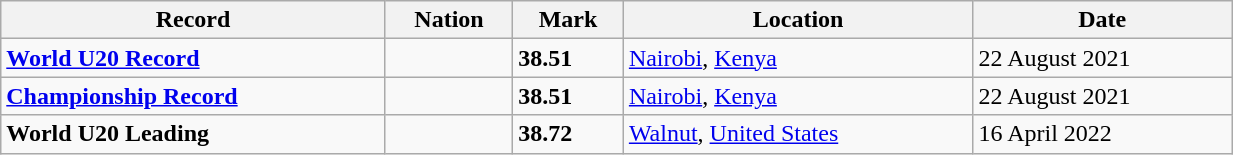<table class="wikitable" width=65%>
<tr>
<th>Record</th>
<th>Nation</th>
<th>Mark</th>
<th>Location</th>
<th>Date</th>
</tr>
<tr>
<td><strong><a href='#'>World U20 Record</a></strong></td>
<td></td>
<td><strong>38.51</strong></td>
<td><a href='#'>Nairobi</a>, <a href='#'>Kenya</a></td>
<td>22 August 2021</td>
</tr>
<tr>
<td><strong><a href='#'>Championship Record</a></strong></td>
<td></td>
<td><strong>38.51</strong></td>
<td><a href='#'>Nairobi</a>, <a href='#'>Kenya</a></td>
<td>22 August 2021</td>
</tr>
<tr>
<td><strong>World U20 Leading</strong></td>
<td></td>
<td><strong>38.72</strong></td>
<td><a href='#'>Walnut</a>, <a href='#'>United States</a></td>
<td>16 April 2022</td>
</tr>
</table>
